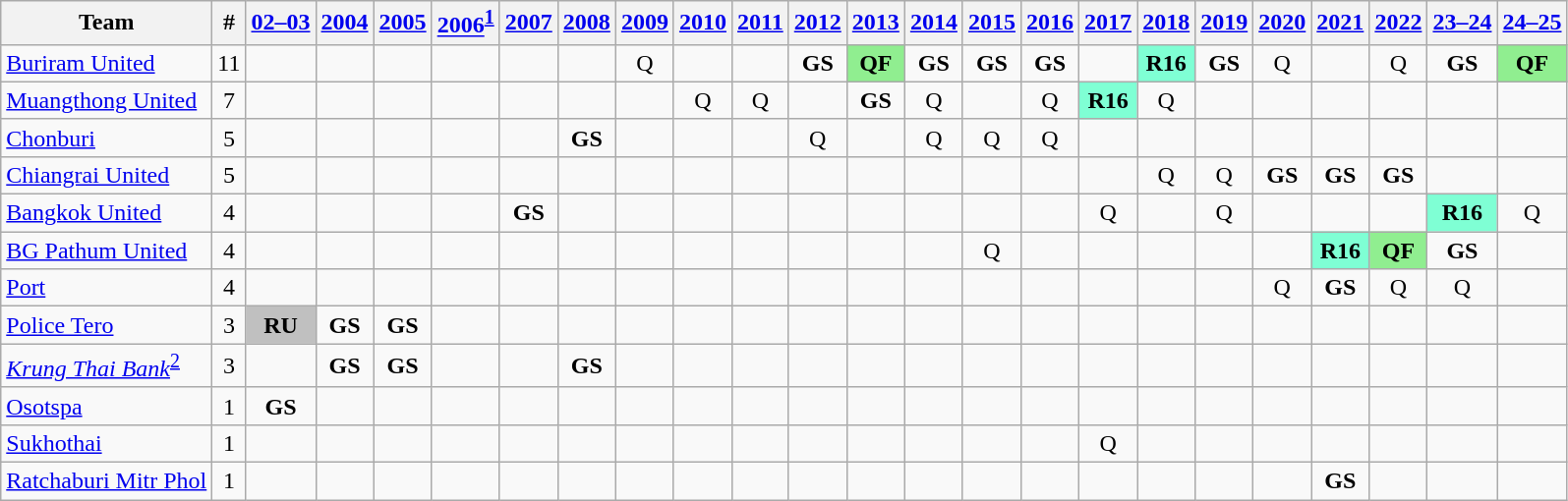<table class="wikitable" style="text-align:">
<tr>
<th>Team</th>
<th>#</th>
<th><a href='#'>02–03</a></th>
<th><a href='#'>2004</a></th>
<th><a href='#'>2005</a></th>
<th><a href='#'>2006</a><sup><a href='#'>1</a></sup></th>
<th><a href='#'>2007</a></th>
<th><a href='#'>2008</a></th>
<th><a href='#'>2009</a></th>
<th><a href='#'>2010</a></th>
<th><a href='#'>2011</a></th>
<th><a href='#'>2012</a></th>
<th><a href='#'>2013</a></th>
<th><a href='#'>2014</a></th>
<th><a href='#'>2015</a></th>
<th><a href='#'>2016</a></th>
<th><a href='#'>2017</a></th>
<th><a href='#'>2018</a></th>
<th><a href='#'>2019</a></th>
<th><a href='#'>2020</a></th>
<th><a href='#'>2021</a></th>
<th><a href='#'>2022</a></th>
<th><a href='#'>23–24</a></th>
<th><a href='#'>24–25</a></th>
</tr>
<tr align=center>
<td align=left><a href='#'>Buriram United</a></td>
<td>11</td>
<td></td>
<td></td>
<td></td>
<td></td>
<td></td>
<td></td>
<td>Q</td>
<td></td>
<td></td>
<td><strong>GS</strong></td>
<td bgcolor=#90EE90><strong>QF</strong></td>
<td><strong>GS</strong></td>
<td><strong>GS</strong></td>
<td><strong>GS</strong></td>
<td></td>
<td bgcolor=#7FFFD4><strong>R16</strong></td>
<td><strong>GS</strong></td>
<td>Q</td>
<td></td>
<td>Q</td>
<td><strong>GS</strong></td>
<td bgcolor=#90EE90><strong>QF</strong></td>
</tr>
<tr align=center>
<td align=left><a href='#'>Muangthong United</a></td>
<td>7</td>
<td></td>
<td></td>
<td></td>
<td></td>
<td></td>
<td></td>
<td></td>
<td>Q</td>
<td>Q</td>
<td></td>
<td><strong>GS</strong></td>
<td>Q</td>
<td></td>
<td>Q</td>
<td bgcolor=#7FFFD4><strong>R16</strong></td>
<td>Q</td>
<td></td>
<td></td>
<td></td>
<td></td>
<td></td>
<td></td>
</tr>
<tr align=center>
<td align=left><a href='#'>Chonburi</a></td>
<td>5</td>
<td></td>
<td></td>
<td></td>
<td></td>
<td></td>
<td><strong>GS</strong></td>
<td></td>
<td></td>
<td></td>
<td>Q</td>
<td></td>
<td>Q</td>
<td>Q</td>
<td>Q</td>
<td></td>
<td></td>
<td></td>
<td></td>
<td></td>
<td></td>
<td></td>
<td></td>
</tr>
<tr align=center>
<td align=left><a href='#'>Chiangrai United</a></td>
<td>5</td>
<td></td>
<td></td>
<td></td>
<td></td>
<td></td>
<td></td>
<td></td>
<td></td>
<td></td>
<td></td>
<td></td>
<td></td>
<td></td>
<td></td>
<td></td>
<td>Q</td>
<td>Q</td>
<td><strong>GS</strong></td>
<td><strong>GS</strong></td>
<td><strong>GS</strong></td>
<td></td>
<td></td>
</tr>
<tr align=center>
<td align=left><a href='#'>Bangkok United</a></td>
<td>4</td>
<td></td>
<td></td>
<td></td>
<td></td>
<td><strong>GS</strong></td>
<td></td>
<td></td>
<td></td>
<td></td>
<td></td>
<td></td>
<td></td>
<td></td>
<td></td>
<td>Q</td>
<td></td>
<td>Q</td>
<td></td>
<td></td>
<td></td>
<td bgcolor=#7FFFD4><strong>R16</strong></td>
<td>Q</td>
</tr>
<tr align=center>
<td align=left><a href='#'>BG Pathum United</a></td>
<td>4</td>
<td></td>
<td></td>
<td></td>
<td></td>
<td></td>
<td></td>
<td></td>
<td></td>
<td></td>
<td></td>
<td></td>
<td></td>
<td>Q</td>
<td></td>
<td></td>
<td></td>
<td></td>
<td></td>
<td bgcolor=#7FFFD4><strong>R16</strong></td>
<td bgcolor=#90EE90><strong>QF</strong></td>
<td><strong>GS</strong></td>
<td></td>
</tr>
<tr align=center>
<td align=left><a href='#'>Port</a></td>
<td>4</td>
<td></td>
<td></td>
<td></td>
<td></td>
<td></td>
<td></td>
<td></td>
<td></td>
<td></td>
<td></td>
<td></td>
<td></td>
<td></td>
<td></td>
<td></td>
<td></td>
<td></td>
<td>Q</td>
<td><strong>GS</strong></td>
<td>Q</td>
<td>Q</td>
<td></td>
</tr>
<tr align=center>
<td align=left><a href='#'>Police Tero</a></td>
<td>3</td>
<td bgcolor=silver><strong>RU</strong></td>
<td><strong>GS</strong></td>
<td><strong>GS</strong></td>
<td></td>
<td></td>
<td></td>
<td></td>
<td></td>
<td></td>
<td></td>
<td></td>
<td></td>
<td></td>
<td></td>
<td></td>
<td></td>
<td></td>
<td></td>
<td></td>
<td></td>
<td></td>
<td></td>
</tr>
<tr align=center>
<td align=left><em><a href='#'>Krung Thai Bank</a></em><sup><a href='#'>2</a></sup></td>
<td>3</td>
<td></td>
<td><strong>GS</strong></td>
<td><strong>GS</strong></td>
<td></td>
<td></td>
<td><strong>GS</strong></td>
<td></td>
<td></td>
<td></td>
<td></td>
<td></td>
<td></td>
<td></td>
<td></td>
<td></td>
<td></td>
<td></td>
<td></td>
<td></td>
<td></td>
<td></td>
<td></td>
</tr>
<tr align=center>
<td align=left><a href='#'>Osotspa</a></td>
<td>1</td>
<td><strong>GS</strong></td>
<td></td>
<td></td>
<td></td>
<td></td>
<td></td>
<td></td>
<td></td>
<td></td>
<td></td>
<td></td>
<td></td>
<td></td>
<td></td>
<td></td>
<td></td>
<td></td>
<td></td>
<td></td>
<td></td>
<td></td>
<td></td>
</tr>
<tr align=center>
<td align=left><a href='#'>Sukhothai</a></td>
<td>1</td>
<td></td>
<td></td>
<td></td>
<td></td>
<td></td>
<td></td>
<td></td>
<td></td>
<td></td>
<td></td>
<td></td>
<td></td>
<td></td>
<td></td>
<td>Q</td>
<td></td>
<td></td>
<td></td>
<td></td>
<td></td>
<td></td>
<td></td>
</tr>
<tr align=center>
<td align=left><a href='#'>Ratchaburi Mitr Phol</a></td>
<td>1</td>
<td></td>
<td></td>
<td></td>
<td></td>
<td></td>
<td></td>
<td></td>
<td></td>
<td></td>
<td></td>
<td></td>
<td></td>
<td></td>
<td></td>
<td></td>
<td></td>
<td></td>
<td></td>
<td><strong>GS</strong></td>
<td></td>
<td></td>
<td></td>
</tr>
</table>
